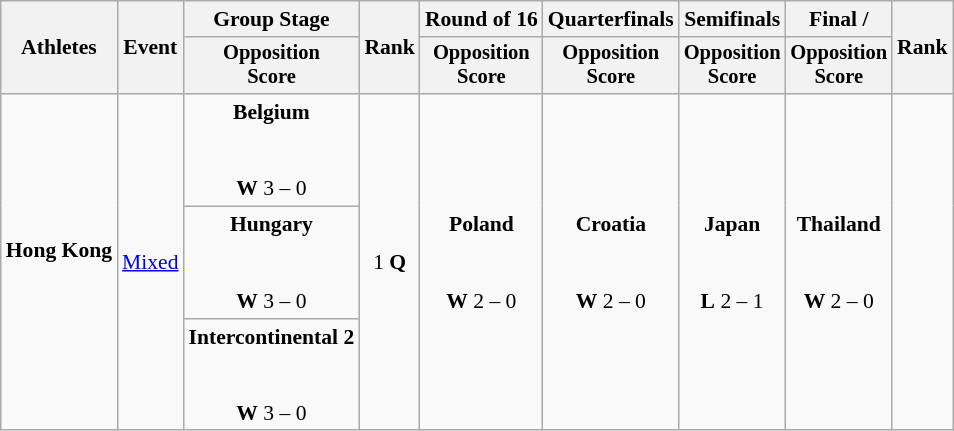<table class=wikitable style="font-size:90%">
<tr>
<th rowspan="2">Athletes</th>
<th rowspan="2">Event</th>
<th>Group Stage</th>
<th rowspan="2">Rank</th>
<th>Round of 16</th>
<th>Quarterfinals</th>
<th>Semifinals</th>
<th>Final / </th>
<th rowspan=2>Rank</th>
</tr>
<tr style="font-size:95%">
<th>Opposition<br>Score</th>
<th>Opposition<br>Score</th>
<th>Opposition<br>Score</th>
<th>Opposition<br>Score</th>
<th>Opposition<br>Score</th>
</tr>
<tr align=center>
<td align=left rowspan=3><strong>Hong Kong</strong><br><br></td>
<td align=left rowspan=3><a href='#'>Mixed</a></td>
<td><strong>Belgium</strong><br><br><br><strong>W</strong> 3 – 0</td>
<td rowspan=3>1 <strong>Q</strong></td>
<td rowspan=3><strong>Poland</strong><br><br><br><strong>W</strong> 2 – 0</td>
<td rowspan=3><strong>Croatia</strong><br><br><br><strong>W</strong> 2 – 0</td>
<td rowspan=3><strong>Japan</strong><br><br><br><strong>L</strong> 2 – 1</td>
<td rowspan=3><strong>Thailand</strong><br><br><br><strong>W</strong> 2 – 0</td>
<td rowspan=3></td>
</tr>
<tr align=center>
<td><strong>Hungary</strong><br><br><br><strong>W</strong> 3 – 0</td>
</tr>
<tr align=center>
<td><strong>Intercontinental 2</strong><br><br><br><strong>W</strong> 3 – 0</td>
</tr>
</table>
